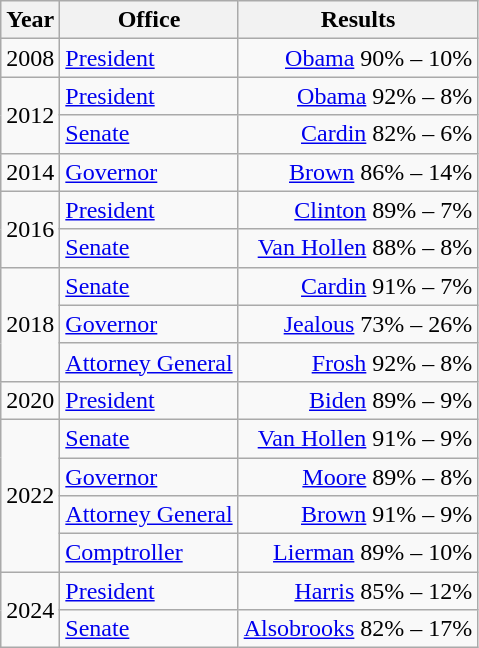<table class=wikitable>
<tr>
<th>Year</th>
<th>Office</th>
<th>Results</th>
</tr>
<tr>
<td>2008</td>
<td><a href='#'>President</a></td>
<td align="right" ><a href='#'>Obama</a> 90% – 10%</td>
</tr>
<tr>
<td rowspan=2>2012</td>
<td><a href='#'>President</a></td>
<td align="right" ><a href='#'>Obama</a> 92% – 8%</td>
</tr>
<tr>
<td><a href='#'>Senate</a></td>
<td align="right" ><a href='#'>Cardin</a> 82% – 6%</td>
</tr>
<tr>
<td>2014</td>
<td><a href='#'>Governor</a></td>
<td align="right" ><a href='#'>Brown</a> 86% – 14%</td>
</tr>
<tr>
<td rowspan=2>2016</td>
<td><a href='#'>President</a></td>
<td align="right" ><a href='#'>Clinton</a> 89% – 7%</td>
</tr>
<tr>
<td><a href='#'>Senate</a></td>
<td align="right" ><a href='#'>Van Hollen</a> 88% – 8%</td>
</tr>
<tr>
<td rowspan=3>2018</td>
<td><a href='#'>Senate</a></td>
<td align="right" ><a href='#'>Cardin</a> 91% – 7%</td>
</tr>
<tr>
<td><a href='#'>Governor</a></td>
<td align="right" ><a href='#'>Jealous</a> 73% – 26%</td>
</tr>
<tr>
<td><a href='#'>Attorney General</a></td>
<td align="right" ><a href='#'>Frosh</a> 92% – 8%</td>
</tr>
<tr>
<td>2020</td>
<td><a href='#'>President</a></td>
<td align="right" ><a href='#'>Biden</a> 89% – 9%</td>
</tr>
<tr>
<td rowspan=4>2022</td>
<td><a href='#'>Senate</a></td>
<td align="right" ><a href='#'>Van Hollen</a> 91% – 9%</td>
</tr>
<tr>
<td><a href='#'>Governor</a></td>
<td align="right" ><a href='#'>Moore</a> 89% – 8%</td>
</tr>
<tr>
<td><a href='#'>Attorney General</a></td>
<td align="right" ><a href='#'>Brown</a> 91% – 9%</td>
</tr>
<tr>
<td><a href='#'>Comptroller</a></td>
<td align="right" ><a href='#'>Lierman</a> 89% – 10%</td>
</tr>
<tr>
<td rowspan=2>2024</td>
<td><a href='#'>President</a></td>
<td align="right" ><a href='#'>Harris</a> 85% – 12%</td>
</tr>
<tr>
<td><a href='#'>Senate</a></td>
<td align="right" ><a href='#'>Alsobrooks</a> 82% – 17%</td>
</tr>
</table>
